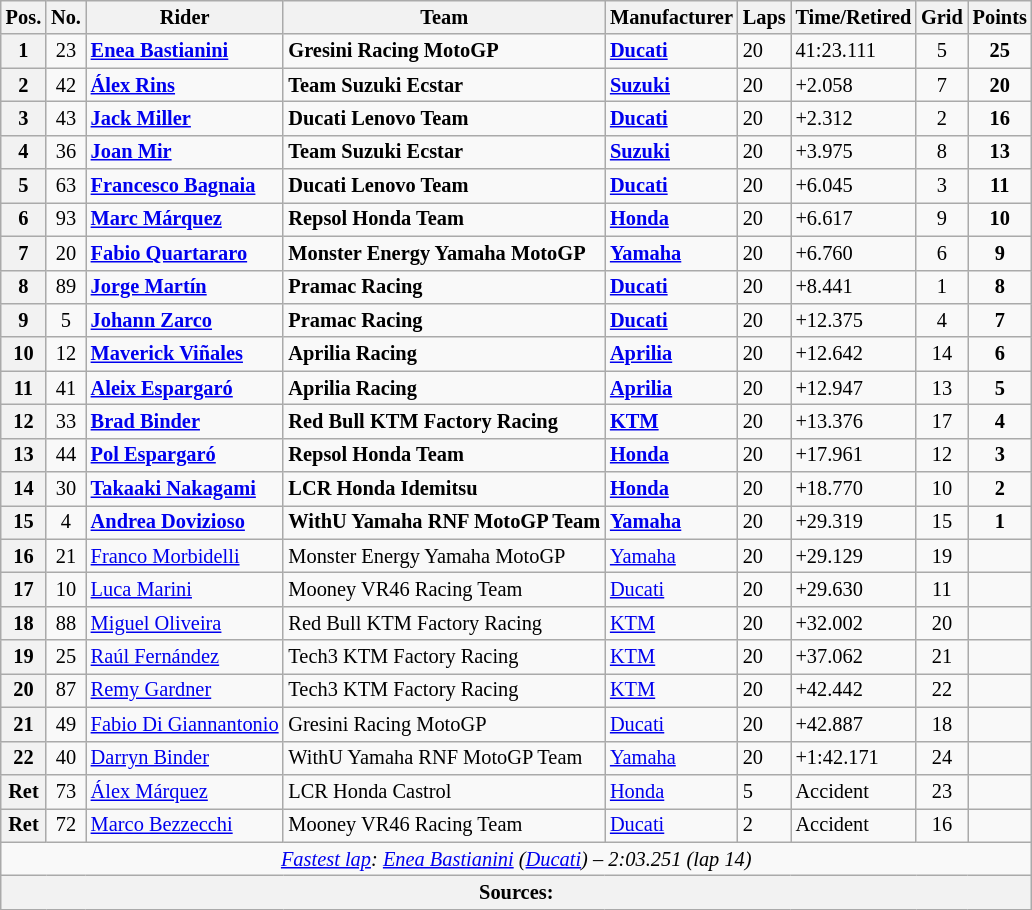<table class="wikitable" style="font-size: 85%;">
<tr>
<th>Pos.</th>
<th>No.</th>
<th>Rider</th>
<th>Team</th>
<th>Manufacturer</th>
<th>Laps</th>
<th>Time/Retired</th>
<th>Grid</th>
<th>Points</th>
</tr>
<tr>
<th scope="row">1</th>
<td align="center">23</td>
<td> <strong><a href='#'>Enea Bastianini</a></strong></td>
<td><strong>Gresini Racing MotoGP</strong></td>
<td><strong><a href='#'>Ducati</a></strong></td>
<td>20</td>
<td>41:23.111</td>
<td align="center">5</td>
<td align="center"><strong>25</strong></td>
</tr>
<tr>
<th scope="row">2</th>
<td align="center">42</td>
<td> <strong><a href='#'>Álex Rins</a></strong></td>
<td><strong>Team Suzuki Ecstar</strong></td>
<td><strong><a href='#'>Suzuki</a></strong></td>
<td>20</td>
<td>+2.058</td>
<td align="center">7</td>
<td align="center"><strong>20</strong></td>
</tr>
<tr>
<th scope="row">3</th>
<td align="center">43</td>
<td> <strong><a href='#'>Jack Miller</a></strong></td>
<td><strong>Ducati Lenovo Team</strong></td>
<td><strong><a href='#'>Ducati</a></strong></td>
<td>20</td>
<td>+2.312</td>
<td align="center">2</td>
<td align="center"><strong>16</strong></td>
</tr>
<tr>
<th scope="row">4</th>
<td align="center">36</td>
<td> <strong><a href='#'>Joan Mir</a></strong></td>
<td><strong>Team Suzuki Ecstar</strong></td>
<td><strong><a href='#'>Suzuki</a></strong></td>
<td>20</td>
<td>+3.975</td>
<td align="center">8</td>
<td align="center"><strong>13</strong></td>
</tr>
<tr>
<th scope="row">5</th>
<td align="center">63</td>
<td> <strong><a href='#'>Francesco Bagnaia</a></strong></td>
<td><strong>Ducati Lenovo Team</strong></td>
<td><strong><a href='#'>Ducati</a></strong></td>
<td>20</td>
<td>+6.045</td>
<td align="center">3</td>
<td align="center"><strong>11</strong></td>
</tr>
<tr>
<th scope="row">6</th>
<td align="center">93</td>
<td> <strong><a href='#'>Marc Márquez</a></strong></td>
<td><strong>Repsol Honda Team</strong></td>
<td><strong><a href='#'>Honda</a></strong></td>
<td>20</td>
<td>+6.617</td>
<td align="center">9</td>
<td align="center"><strong>10</strong></td>
</tr>
<tr>
<th scope="row">7</th>
<td align="center">20</td>
<td> <strong><a href='#'>Fabio Quartararo</a></strong></td>
<td><strong>Monster Energy Yamaha MotoGP</strong></td>
<td><strong><a href='#'>Yamaha</a></strong></td>
<td>20</td>
<td>+6.760</td>
<td align="center">6</td>
<td align="center"><strong>9</strong></td>
</tr>
<tr>
<th scope="row">8</th>
<td align="center">89</td>
<td> <strong><a href='#'>Jorge Martín</a></strong></td>
<td><strong>Pramac Racing</strong></td>
<td><strong><a href='#'>Ducati</a></strong></td>
<td>20</td>
<td>+8.441</td>
<td align="center">1</td>
<td align="center"><strong>8</strong></td>
</tr>
<tr>
<th scope="row">9</th>
<td align="center">5</td>
<td> <strong><a href='#'>Johann Zarco</a></strong></td>
<td><strong>Pramac Racing</strong></td>
<td><strong><a href='#'>Ducati</a></strong></td>
<td>20</td>
<td>+12.375</td>
<td align="center">4</td>
<td align="center"><strong>7</strong></td>
</tr>
<tr>
<th scope="row">10</th>
<td align="center">12</td>
<td> <strong><a href='#'>Maverick Viñales</a></strong></td>
<td><strong>Aprilia Racing</strong></td>
<td><strong><a href='#'>Aprilia</a></strong></td>
<td>20</td>
<td>+12.642</td>
<td align="center">14</td>
<td align="center"><strong>6</strong></td>
</tr>
<tr>
<th scope="row">11</th>
<td align="center">41</td>
<td> <strong><a href='#'>Aleix Espargaró</a></strong></td>
<td><strong>Aprilia Racing</strong></td>
<td><strong><a href='#'>Aprilia</a></strong></td>
<td>20</td>
<td>+12.947</td>
<td align="center">13</td>
<td align="center"><strong>5</strong></td>
</tr>
<tr>
<th scope="row">12</th>
<td align="center">33</td>
<td> <strong><a href='#'>Brad Binder</a></strong></td>
<td><strong>Red Bull KTM Factory Racing</strong></td>
<td><strong><a href='#'>KTM</a></strong></td>
<td>20</td>
<td>+13.376</td>
<td align="center">17</td>
<td align="center"><strong>4</strong></td>
</tr>
<tr>
<th scope="row">13</th>
<td align="center">44</td>
<td> <strong><a href='#'>Pol Espargaró</a></strong></td>
<td><strong>Repsol Honda Team</strong></td>
<td><strong><a href='#'>Honda</a></strong></td>
<td>20</td>
<td>+17.961</td>
<td align="center">12</td>
<td align="center"><strong>3</strong></td>
</tr>
<tr>
<th scope="row">14</th>
<td align="center">30</td>
<td> <strong><a href='#'>Takaaki Nakagami</a></strong></td>
<td><strong>LCR Honda Idemitsu</strong></td>
<td><strong><a href='#'>Honda</a></strong></td>
<td>20</td>
<td>+18.770</td>
<td align="center">10</td>
<td align="center"><strong>2</strong></td>
</tr>
<tr>
<th scope="row">15</th>
<td align="center">4</td>
<td> <strong><a href='#'>Andrea Dovizioso</a></strong></td>
<td><strong>WithU Yamaha RNF MotoGP Team</strong></td>
<td><strong><a href='#'>Yamaha</a></strong></td>
<td>20</td>
<td>+29.319</td>
<td align="center">15</td>
<td align="center"><strong>1</strong></td>
</tr>
<tr>
<th scope="row">16</th>
<td align="center">21</td>
<td> <a href='#'>Franco Morbidelli</a></td>
<td>Monster Energy Yamaha MotoGP</td>
<td><a href='#'>Yamaha</a></td>
<td>20</td>
<td>+29.129</td>
<td align="center">19</td>
<td></td>
</tr>
<tr>
<th scope="row">17</th>
<td align="center">10</td>
<td> <a href='#'>Luca Marini</a></td>
<td>Mooney VR46 Racing Team</td>
<td><a href='#'>Ducati</a></td>
<td>20</td>
<td>+29.630</td>
<td align="center">11</td>
<td></td>
</tr>
<tr>
<th scope="row">18</th>
<td align="center">88</td>
<td> <a href='#'>Miguel Oliveira</a></td>
<td>Red Bull KTM Factory Racing</td>
<td><a href='#'>KTM</a></td>
<td>20</td>
<td>+32.002</td>
<td align="center">20</td>
<td></td>
</tr>
<tr>
<th scope="row">19</th>
<td align="center">25</td>
<td> <a href='#'>Raúl Fernández</a></td>
<td>Tech3 KTM Factory Racing</td>
<td><a href='#'>KTM</a></td>
<td>20</td>
<td>+37.062</td>
<td align="center">21</td>
<td></td>
</tr>
<tr>
<th scope="row">20</th>
<td align="center">87</td>
<td> <a href='#'>Remy Gardner</a></td>
<td>Tech3 KTM Factory Racing</td>
<td><a href='#'>KTM</a></td>
<td>20</td>
<td>+42.442</td>
<td align="center">22</td>
<td></td>
</tr>
<tr>
<th scope="row">21</th>
<td align="center">49</td>
<td> <a href='#'>Fabio Di Giannantonio</a></td>
<td>Gresini Racing MotoGP</td>
<td><a href='#'>Ducati</a></td>
<td>20</td>
<td>+42.887</td>
<td align="center">18</td>
<td></td>
</tr>
<tr>
<th scope="row">22</th>
<td align="center">40</td>
<td> <a href='#'>Darryn Binder</a></td>
<td>WithU Yamaha RNF MotoGP Team</td>
<td><a href='#'>Yamaha</a></td>
<td>20</td>
<td>+1:42.171</td>
<td align="center">24</td>
<td></td>
</tr>
<tr>
<th scope="row">Ret</th>
<td align="center">73</td>
<td> <a href='#'>Álex Márquez</a></td>
<td>LCR Honda Castrol</td>
<td><a href='#'>Honda</a></td>
<td>5</td>
<td>Accident</td>
<td align="center">23</td>
<td></td>
</tr>
<tr>
<th scope="row">Ret</th>
<td align="center">72</td>
<td> <a href='#'>Marco Bezzecchi</a></td>
<td>Mooney VR46 Racing Team</td>
<td><a href='#'>Ducati</a></td>
<td>2</td>
<td>Accident</td>
<td align="center">16</td>
<td></td>
</tr>
<tr class="sortbottom">
<td colspan="9" style="text-align:center"><em><a href='#'>Fastest lap</a>:  <a href='#'>Enea Bastianini</a> (<a href='#'>Ducati</a>) – 2:03.251 (lap 14)</em></td>
</tr>
<tr>
<th colspan=9>Sources:</th>
</tr>
</table>
